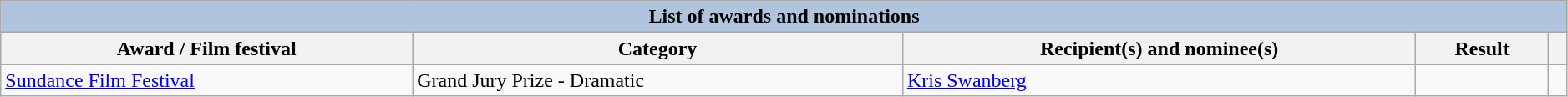<table class="wikitable sortable" style="width:99%;">
<tr style="text-align:center;">
<th colspan="5" style="background:#B0C4DE;">List of awards and nominations</th>
</tr>
<tr style="background:#ccc; text-align:center;">
<th scope="col">Award / Film festival</th>
<th scope="col">Category</th>
<th scope="col">Recipient(s) and nominee(s)</th>
<th scope="col">Result</th>
<th scope="col" class="unsortable"></th>
</tr>
<tr>
<td scope=row rowspan=6><a href='#'>Sundance Film Festival</a></td>
<td>Grand Jury Prize - Dramatic</td>
<td><a href='#'>Kris Swanberg</a></td>
<td></td>
<td></td>
</tr>
</table>
